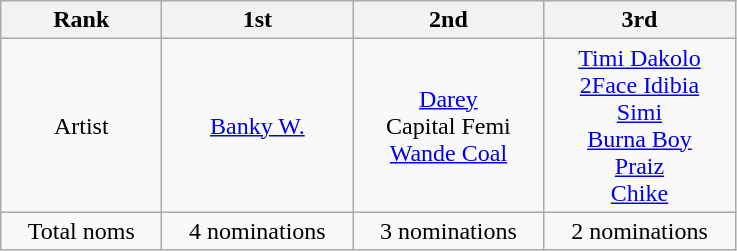<table class="wikitable">
<tr>
<th style="width:100px;">Rank</th>
<th style="width:120px;">1st</th>
<th style="width:120px;">2nd</th>
<th style="width:120px;">3rd</th>
</tr>
<tr align=center>
<td>Artist</td>
<td><a href='#'>Banky W.</a></td>
<td><a href='#'>Darey</a><br>Capital Femi<br><a href='#'>Wande Coal</a></td>
<td><a href='#'>Timi Dakolo</a><br><a href='#'>2Face Idibia</a><br><a href='#'>Simi</a><br><a href='#'>Burna Boy</a><br><a href='#'>Praiz</a><br><a href='#'>Chike</a></td>
</tr>
<tr align=center>
<td>Total noms</td>
<td>4 nominations</td>
<td>3 nominations</td>
<td>2 nominations</td>
</tr>
</table>
